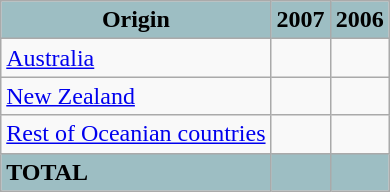<table class="wikitable sortable">
<tr>
<th style="text-align:center; background:#9dbec3;">Origin</th>
<th style="text-align:center; background:#9dbec3;">2007</th>
<th style="text-align:center; background:#9dbec3;">2006</th>
</tr>
<tr>
<td border = "1"> <a href='#'>Australia</a></td>
<td align="right"></td>
<td align="right"></td>
</tr>
<tr>
<td border = "1"> <a href='#'>New Zealand</a></td>
<td align="right"></td>
<td align="right"></td>
</tr>
<tr>
<td border = "1"><a href='#'>Rest of Oceanian countries</a></td>
<td align="right"></td>
<td align="right"></td>
</tr>
<tr>
<td border = "1" style="background:#9DBEC3;"><strong>TOTAL</strong></td>
<td style="text-align:right; background:#9dbec3;"></td>
<td style="text-align:right; background:#9dbec3;"></td>
</tr>
</table>
